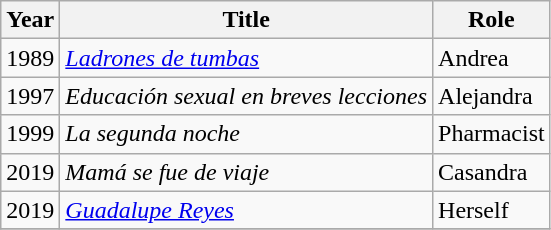<table class="wikitable sortable">
<tr>
<th>Year</th>
<th>Title</th>
<th>Role</th>
</tr>
<tr>
<td>1989</td>
<td><em><a href='#'>Ladrones de tumbas</a></em></td>
<td>Andrea</td>
</tr>
<tr>
<td>1997</td>
<td><em>Educación sexual en breves lecciones</em></td>
<td>Alejandra</td>
</tr>
<tr>
<td>1999</td>
<td><em>La segunda noche</em></td>
<td>Pharmacist</td>
</tr>
<tr>
<td>2019</td>
<td><em>Mamá se fue de viaje</em></td>
<td>Casandra</td>
</tr>
<tr>
<td>2019</td>
<td><em><a href='#'>Guadalupe Reyes</a></em></td>
<td>Herself</td>
</tr>
<tr>
</tr>
</table>
